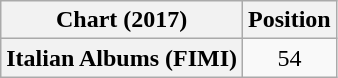<table class="wikitable plainrowheaders" style="text-align:center">
<tr>
<th scope="col">Chart (2017)</th>
<th scope="col">Position</th>
</tr>
<tr>
<th scope="row">Italian Albums (FIMI)</th>
<td>54</td>
</tr>
</table>
